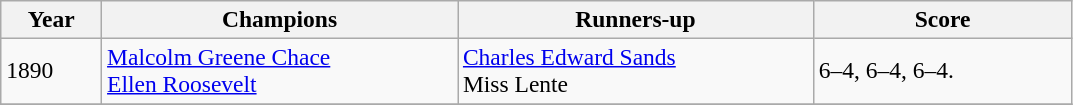<table class="wikitable" style="font-size:98%;">
<tr>
<th style="width:60px;">Year</th>
<th style="width:230px;">Champions</th>
<th style="width:230px;">Runners-up</th>
<th style="width:165px;">Score</th>
</tr>
<tr>
<td>1890</td>
<td> <a href='#'>Malcolm Greene Chace</a><br> <a href='#'>Ellen Roosevelt</a></td>
<td> <a href='#'>Charles Edward Sands</a><br> Miss Lente</td>
<td>6–4, 6–4, 6–4.</td>
</tr>
<tr>
</tr>
</table>
